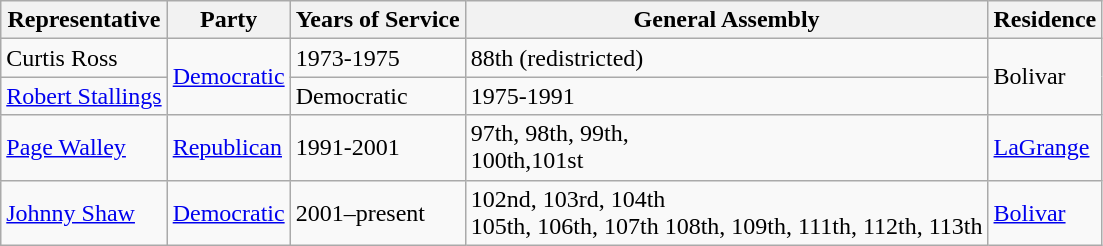<table class="wikitable">
<tr>
<th>Representative</th>
<th>Party</th>
<th>Years of Service</th>
<th>General Assembly</th>
<th>Residence</th>
</tr>
<tr>
<td>Curtis Ross</td>
<td rowspan="2" ><a href='#'>Democratic</a></td>
<td>1973-1975</td>
<td>88th (redistricted)</td>
<td rowspan="2">Bolivar</td>
</tr>
<tr>
<td><a href='#'>Robert Stallings</a></td>
<td>Democratic</td>
<td>1975-1991</td>
</tr>
<tr>
<td><a href='#'>Page Walley</a></td>
<td><a href='#'>Republican</a></td>
<td>1991-2001</td>
<td>97th, 98th, 99th,<br>100th,101st</td>
<td><a href='#'>LaGrange</a></td>
</tr>
<tr>
<td><a href='#'>Johnny Shaw</a></td>
<td><a href='#'>Democratic</a></td>
<td>2001–present</td>
<td>102nd, 103rd, 104th<br>105th, 106th, 107th
108th, 109th, 111th,
112th, 113th</td>
<td><a href='#'>Bolivar</a></td>
</tr>
</table>
